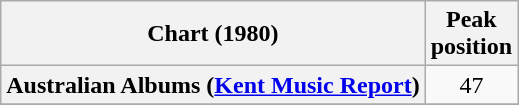<table class="wikitable sortable plainrowheaders" style="text-align:center" style="text-align:center">
<tr>
<th scope="col">Chart (1980)</th>
<th scope="col">Peak<br>position</th>
</tr>
<tr>
<th scope="row">Australian Albums (<a href='#'>Kent Music Report</a>)</th>
<td>47</td>
</tr>
<tr>
</tr>
<tr>
</tr>
</table>
